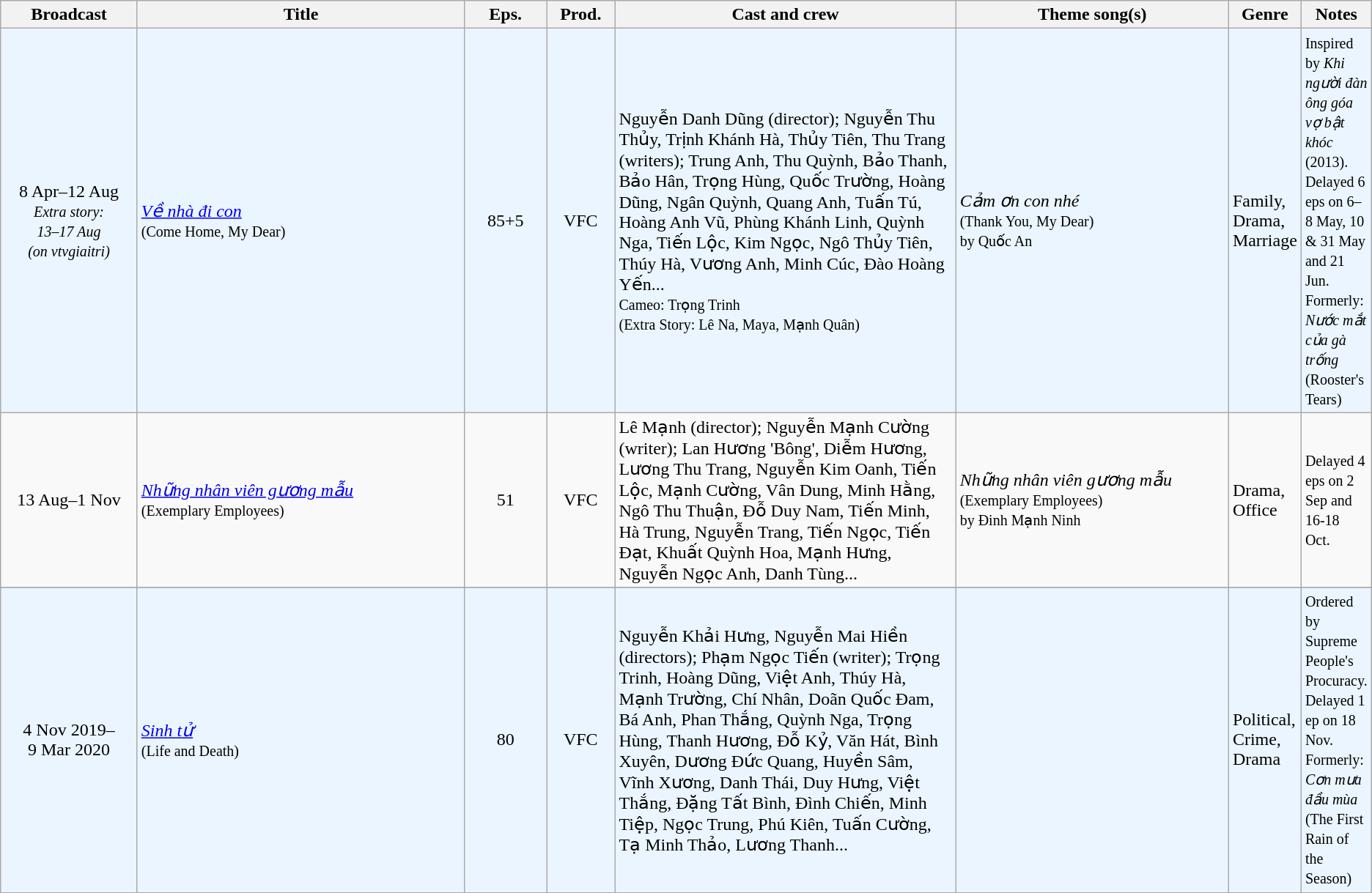<table class="wikitable sortable">
<tr>
<th style="width:10%;">Broadcast</th>
<th style="width:24%;">Title</th>
<th style="width:6%;">Eps.</th>
<th style="width:5%;">Prod.</th>
<th style="width:25%;">Cast and crew</th>
<th style="width:20%;">Theme song(s)</th>
<th style="width:5%;">Genre</th>
<th style="width:5%;">Notes</th>
</tr>
<tr ---- bgcolor="#ebf5ff">
<td style="text-align:center;">8 Apr–12 Aug <br><em><small>Extra story: <br>13–17 Aug <br>(on vtvgiaitri)</small></em> <br></td>
<td><em><a href='#'>Về nhà đi con</a></em> <br><small>(Come Home, My Dear)</small></td>
<td style="text-align:center;">85+5</td>
<td style="text-align:center;">VFC</td>
<td>Nguyễn Danh Dũng (director); Nguyễn Thu Thủy, Trịnh Khánh Hà, Thủy Tiên, Thu Trang (writers); Trung Anh, Thu Quỳnh, Bảo Thanh, Bảo Hân, Trọng Hùng, Quốc Trường, Hoàng Dũng, Ngân Quỳnh, Quang Anh, Tuấn Tú, Hoàng Anh Vũ, Phùng Khánh Linh, Quỳnh Nga, Tiến Lộc, Kim Ngọc, Ngô Thủy Tiên, Thúy Hà, Vương Anh, Minh Cúc, Đào Hoàng Yến... <br><small>Cameo: Trọng Trinh<br>(Extra Story: Lê Na, Maya, Mạnh Quân)</small></td>
<td><em>Cảm ơn con nhé</em> <br><small>(Thank You, My Dear)</small><br><small>by Quốc An</small><br></td>
<td>Family, Drama, Marriage</td>
<td><small>Inspired by <em>Khi người đàn ông góa vợ bật khóc</em> (2013).<br>Delayed 6 eps on 6–8 May, 10 & 31 May and 21 Jun.</small><br><small>Formerly: <em>Nước mắt của gà trống</em><br>(Rooster's Tears)</small></td>
</tr>
<tr>
<td style="text-align:center;">13 Aug–1 Nov <br></td>
<td><em><a href='#'>Những nhân viên gương mẫu</a></em> <br><small>(Exemplary Employees)</small></td>
<td style="text-align:center;">51</td>
<td style="text-align:center;">VFC</td>
<td>Lê Mạnh (director); Nguyễn Mạnh Cường (writer); Lan Hương 'Bông', Diễm Hương, Lương Thu Trang, Nguyễn Kim Oanh, Tiến Lộc, Mạnh Cường, Vân Dung, Minh Hằng, Ngô Thu Thuận, Đỗ Duy Nam, Tiến Minh, Hà Trung, Nguyễn Trang, Tiến Ngọc, Tiến Đạt, Khuất Quỳnh Hoa, Mạnh Hưng, Nguyễn Ngọc Anh, Danh Tùng...</td>
<td><em>Những nhân viên gương mẫu</em> <br><small>(Exemplary Employees)</small><br><small>by Đinh Mạnh Ninh</small><br></td>
<td>Drama, Office</td>
<td><small>Delayed 4 eps on 2 Sep and 16-18 Oct.</small></td>
</tr>
<tr>
</tr>
<tr ---- bgcolor="#ebf5ff">
<td style="text-align:center;">4 Nov 2019–<br>9 Mar 2020 <br></td>
<td><em><a href='#'>Sinh tử</a></em> <br><small>(Life and Death)</small></td>
<td style="text-align:center;">80</td>
<td style="text-align:center;">VFC</td>
<td>Nguyễn Khải Hưng, Nguyễn Mai Hiền (directors); Phạm Ngọc Tiến (writer); Trọng Trinh, Hoàng Dũng, Việt Anh, Thúy Hà, Mạnh Trường, Chí Nhân, Doãn Quốc Đam, Bá Anh, Phan Thắng, Quỳnh Nga, Trọng Hùng, Thanh Hương, Đỗ Kỷ, Văn Hát, Bình Xuyên, Dương Đức Quang, Huyền Sâm, Vĩnh Xương, Danh Thái, Duy Hưng, Việt Thắng, Đặng Tất Bình, Đình Chiến, Minh Tiệp, Ngọc Trung, Phú Kiên, Tuấn Cường, Tạ Minh Thảo, Lương Thanh...</td>
<td></td>
<td>Political, Crime, Drama</td>
<td><small>Ordered by Supreme People's Procuracy. Delayed 1 ep on 18 Nov.</small><br><small>Formerly: <em>Cơn mưa đầu mùa</em><br>(The First Rain of the Season)</small></td>
</tr>
</table>
